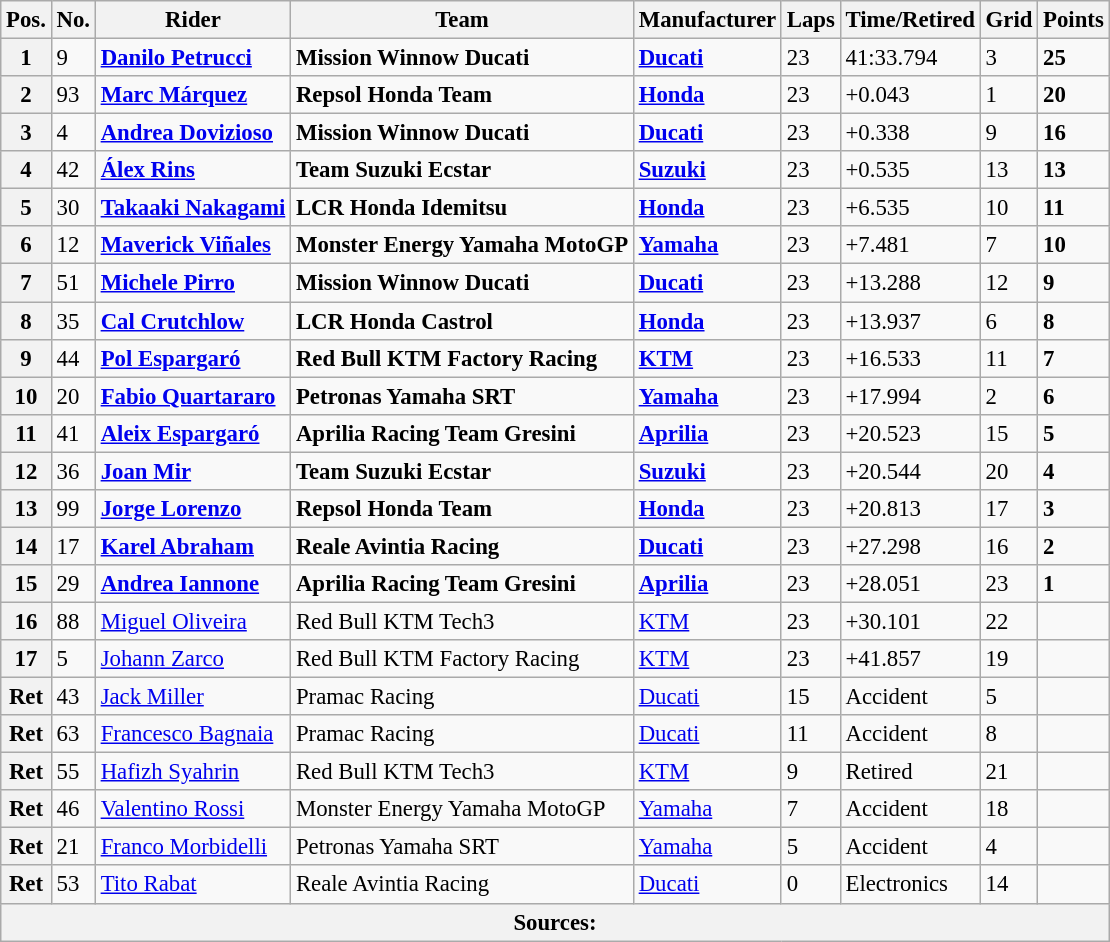<table class="wikitable" style="font-size: 95%;">
<tr>
<th>Pos.</th>
<th>No.</th>
<th>Rider</th>
<th>Team</th>
<th>Manufacturer</th>
<th>Laps</th>
<th>Time/Retired</th>
<th>Grid</th>
<th>Points</th>
</tr>
<tr>
<th>1</th>
<td>9</td>
<td> <strong><a href='#'>Danilo Petrucci</a></strong></td>
<td><strong>Mission Winnow Ducati</strong></td>
<td><strong><a href='#'>Ducati</a></strong></td>
<td>23</td>
<td>41:33.794</td>
<td>3</td>
<td><strong>25</strong></td>
</tr>
<tr>
<th>2</th>
<td>93</td>
<td> <strong><a href='#'>Marc Márquez</a></strong></td>
<td><strong>Repsol Honda Team</strong></td>
<td><strong><a href='#'>Honda</a></strong></td>
<td>23</td>
<td>+0.043</td>
<td>1</td>
<td><strong>20</strong></td>
</tr>
<tr>
<th>3</th>
<td>4</td>
<td> <strong><a href='#'>Andrea Dovizioso</a></strong></td>
<td><strong>Mission Winnow Ducati</strong></td>
<td><strong><a href='#'>Ducati</a></strong></td>
<td>23</td>
<td>+0.338</td>
<td>9</td>
<td><strong>16</strong></td>
</tr>
<tr>
<th>4</th>
<td>42</td>
<td> <strong><a href='#'>Álex Rins</a></strong></td>
<td><strong>Team Suzuki Ecstar</strong></td>
<td><strong><a href='#'>Suzuki</a></strong></td>
<td>23</td>
<td>+0.535</td>
<td>13</td>
<td><strong>13</strong></td>
</tr>
<tr>
<th>5</th>
<td>30</td>
<td> <strong><a href='#'>Takaaki Nakagami</a></strong></td>
<td><strong>LCR Honda Idemitsu</strong></td>
<td><strong><a href='#'>Honda</a></strong></td>
<td>23</td>
<td>+6.535</td>
<td>10</td>
<td><strong>11</strong></td>
</tr>
<tr>
<th>6</th>
<td>12</td>
<td> <strong><a href='#'>Maverick Viñales</a></strong></td>
<td><strong>Monster Energy Yamaha MotoGP</strong></td>
<td><strong><a href='#'>Yamaha</a></strong></td>
<td>23</td>
<td>+7.481</td>
<td>7</td>
<td><strong>10</strong></td>
</tr>
<tr>
<th>7</th>
<td>51</td>
<td> <strong><a href='#'>Michele Pirro</a></strong></td>
<td><strong>Mission Winnow Ducati</strong></td>
<td><strong><a href='#'>Ducati</a></strong></td>
<td>23</td>
<td>+13.288</td>
<td>12</td>
<td><strong>9</strong></td>
</tr>
<tr>
<th>8</th>
<td>35</td>
<td> <strong><a href='#'>Cal Crutchlow</a></strong></td>
<td><strong>LCR Honda Castrol</strong></td>
<td><strong><a href='#'>Honda</a></strong></td>
<td>23</td>
<td>+13.937</td>
<td>6</td>
<td><strong>8</strong></td>
</tr>
<tr>
<th>9</th>
<td>44</td>
<td> <strong><a href='#'>Pol Espargaró</a></strong></td>
<td><strong>Red Bull KTM Factory Racing</strong></td>
<td><strong><a href='#'>KTM</a></strong></td>
<td>23</td>
<td>+16.533</td>
<td>11</td>
<td><strong>7</strong></td>
</tr>
<tr>
<th>10</th>
<td>20</td>
<td> <strong><a href='#'>Fabio Quartararo</a></strong></td>
<td><strong>Petronas Yamaha SRT</strong></td>
<td><strong><a href='#'>Yamaha</a></strong></td>
<td>23</td>
<td>+17.994</td>
<td>2</td>
<td><strong>6</strong></td>
</tr>
<tr>
<th>11</th>
<td>41</td>
<td> <strong><a href='#'>Aleix Espargaró</a></strong></td>
<td><strong>Aprilia Racing Team Gresini</strong></td>
<td><strong><a href='#'>Aprilia</a></strong></td>
<td>23</td>
<td>+20.523</td>
<td>15</td>
<td><strong>5</strong></td>
</tr>
<tr>
<th>12</th>
<td>36</td>
<td> <strong><a href='#'>Joan Mir</a></strong></td>
<td><strong>Team Suzuki Ecstar</strong></td>
<td><strong><a href='#'>Suzuki</a></strong></td>
<td>23</td>
<td>+20.544</td>
<td>20</td>
<td><strong>4</strong></td>
</tr>
<tr>
<th>13</th>
<td>99</td>
<td> <strong><a href='#'>Jorge Lorenzo</a></strong></td>
<td><strong>Repsol Honda Team</strong></td>
<td><strong><a href='#'>Honda</a></strong></td>
<td>23</td>
<td>+20.813</td>
<td>17</td>
<td><strong>3</strong></td>
</tr>
<tr>
<th>14</th>
<td>17</td>
<td> <strong><a href='#'>Karel Abraham</a></strong></td>
<td><strong>Reale Avintia Racing</strong></td>
<td><strong><a href='#'>Ducati</a></strong></td>
<td>23</td>
<td>+27.298</td>
<td>16</td>
<td><strong>2</strong></td>
</tr>
<tr>
<th>15</th>
<td>29</td>
<td> <strong><a href='#'>Andrea Iannone</a></strong></td>
<td><strong>Aprilia Racing Team Gresini</strong></td>
<td><strong><a href='#'>Aprilia</a></strong></td>
<td>23</td>
<td>+28.051</td>
<td>23</td>
<td><strong>1</strong></td>
</tr>
<tr>
<th>16</th>
<td>88</td>
<td> <a href='#'>Miguel Oliveira</a></td>
<td>Red Bull KTM Tech3</td>
<td><a href='#'>KTM</a></td>
<td>23</td>
<td>+30.101</td>
<td>22</td>
<td></td>
</tr>
<tr>
<th>17</th>
<td>5</td>
<td> <a href='#'>Johann Zarco</a></td>
<td>Red Bull KTM Factory Racing</td>
<td><a href='#'>KTM</a></td>
<td>23</td>
<td>+41.857</td>
<td>19</td>
<td></td>
</tr>
<tr>
<th>Ret</th>
<td>43</td>
<td> <a href='#'>Jack Miller</a></td>
<td>Pramac Racing</td>
<td><a href='#'>Ducati</a></td>
<td>15</td>
<td>Accident</td>
<td>5</td>
<td></td>
</tr>
<tr>
<th>Ret</th>
<td>63</td>
<td> <a href='#'>Francesco Bagnaia</a></td>
<td>Pramac Racing</td>
<td><a href='#'>Ducati</a></td>
<td>11</td>
<td>Accident</td>
<td>8</td>
<td></td>
</tr>
<tr>
<th>Ret</th>
<td>55</td>
<td> <a href='#'>Hafizh Syahrin</a></td>
<td>Red Bull KTM Tech3</td>
<td><a href='#'>KTM</a></td>
<td>9</td>
<td>Retired</td>
<td>21</td>
<td></td>
</tr>
<tr>
<th>Ret</th>
<td>46</td>
<td> <a href='#'>Valentino Rossi</a></td>
<td>Monster Energy Yamaha MotoGP</td>
<td><a href='#'>Yamaha</a></td>
<td>7</td>
<td>Accident</td>
<td>18</td>
<td></td>
</tr>
<tr>
<th>Ret</th>
<td>21</td>
<td> <a href='#'>Franco Morbidelli</a></td>
<td>Petronas Yamaha SRT</td>
<td><a href='#'>Yamaha</a></td>
<td>5</td>
<td>Accident</td>
<td>4</td>
<td></td>
</tr>
<tr>
<th>Ret</th>
<td>53</td>
<td> <a href='#'>Tito Rabat</a></td>
<td>Reale Avintia Racing</td>
<td><a href='#'>Ducati</a></td>
<td>0</td>
<td>Electronics</td>
<td>14</td>
<td></td>
</tr>
<tr>
<th colspan=9>Sources: </th>
</tr>
</table>
